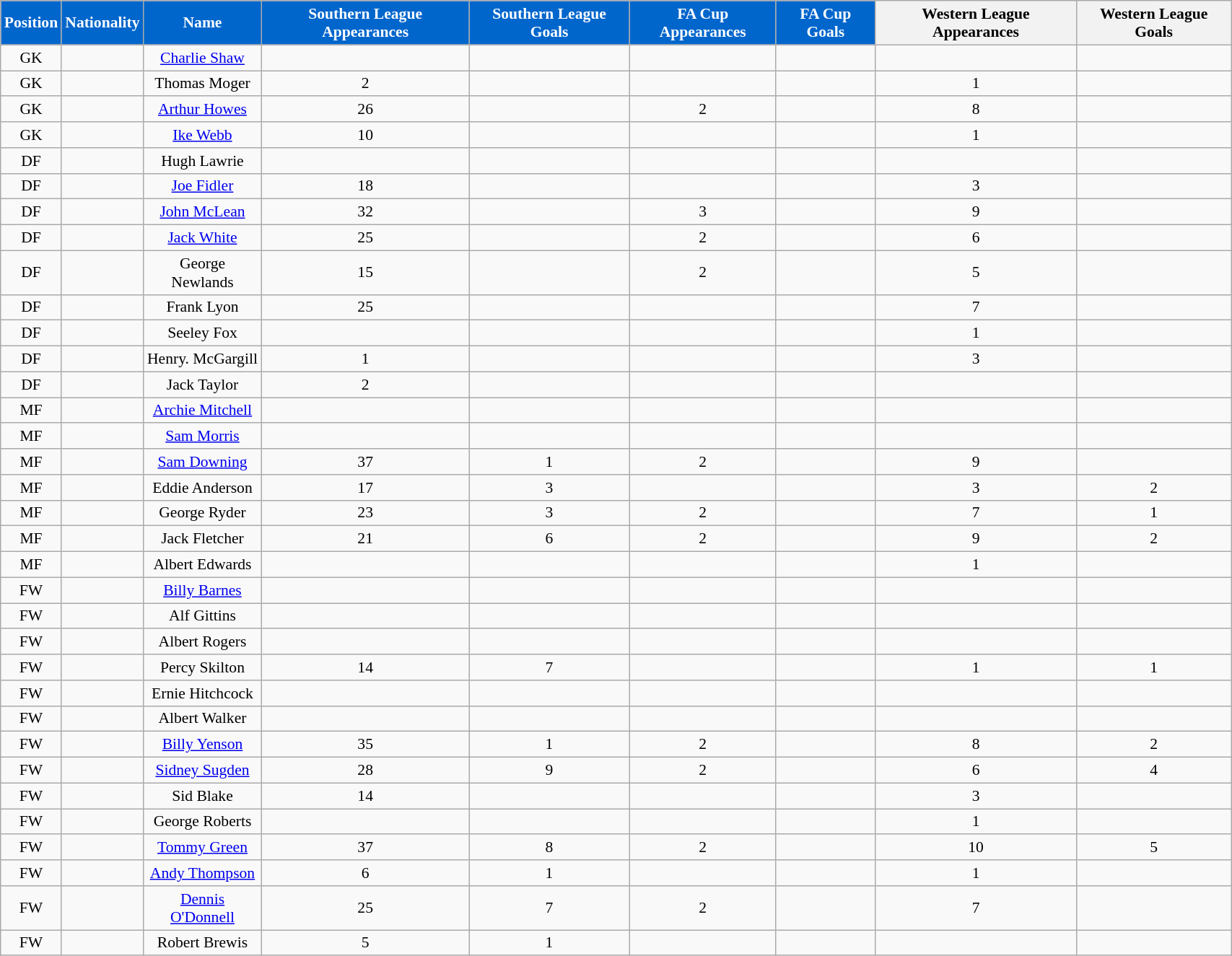<table class="wikitable" style="text-align:center; font-size:90%; width:90%;">
<tr>
<th style="background:#0066CC; color:#FFFFFF; text-align:center;">Position</th>
<th style="background:#0066CC; color:#FFFFFF; text-align:center;">Nationality</th>
<th style="background:#0066CC; color:#FFFFFF; text-align:center;"><strong>Name</strong></th>
<th style="background:#0066CC; color:#FFFFFF; text-align:center;">Southern League Appearances</th>
<th style="background:#0066CC; color:#FFFFFF; text-align:center;">Southern League Goals</th>
<th style="background:#0066CC; color:#FFFFFF; text-align:center;">FA Cup Appearances</th>
<th style="background:#0066CC; color:#FFFFFF; text-align:center;">FA Cup Goals</th>
<th>Western  League Appearances</th>
<th>Western League Goals</th>
</tr>
<tr>
<td>GK</td>
<td></td>
<td><a href='#'>Charlie Shaw</a></td>
<td></td>
<td></td>
<td></td>
<td></td>
<td></td>
<td></td>
</tr>
<tr>
<td>GK</td>
<td></td>
<td>Thomas Moger</td>
<td>2</td>
<td></td>
<td></td>
<td></td>
<td>1</td>
<td></td>
</tr>
<tr>
<td>GK</td>
<td></td>
<td><a href='#'>Arthur Howes</a></td>
<td>26</td>
<td></td>
<td>2</td>
<td></td>
<td>8</td>
<td></td>
</tr>
<tr>
<td>GK</td>
<td></td>
<td><a href='#'>Ike Webb</a></td>
<td>10</td>
<td></td>
<td></td>
<td></td>
<td>1</td>
<td></td>
</tr>
<tr>
<td>DF</td>
<td></td>
<td>Hugh Lawrie</td>
<td></td>
<td></td>
<td></td>
<td></td>
<td></td>
<td></td>
</tr>
<tr>
<td>DF</td>
<td></td>
<td><a href='#'>Joe Fidler</a></td>
<td>18</td>
<td></td>
<td></td>
<td></td>
<td>3</td>
<td></td>
</tr>
<tr>
<td>DF</td>
<td></td>
<td><a href='#'>John McLean</a></td>
<td>32</td>
<td></td>
<td>3</td>
<td></td>
<td>9</td>
<td></td>
</tr>
<tr>
<td>DF</td>
<td></td>
<td><a href='#'>Jack White</a></td>
<td>25</td>
<td></td>
<td>2</td>
<td></td>
<td>6</td>
<td></td>
</tr>
<tr>
<td>DF</td>
<td></td>
<td>George Newlands</td>
<td>15</td>
<td></td>
<td>2</td>
<td></td>
<td>5</td>
<td></td>
</tr>
<tr>
<td>DF</td>
<td></td>
<td>Frank Lyon</td>
<td>25</td>
<td></td>
<td></td>
<td></td>
<td>7</td>
<td></td>
</tr>
<tr>
<td>DF</td>
<td></td>
<td>Seeley Fox</td>
<td></td>
<td></td>
<td></td>
<td></td>
<td>1</td>
<td></td>
</tr>
<tr>
<td>DF</td>
<td></td>
<td>Henry. McGargill</td>
<td>1</td>
<td></td>
<td></td>
<td></td>
<td>3</td>
<td></td>
</tr>
<tr>
<td>DF</td>
<td></td>
<td>Jack Taylor</td>
<td>2</td>
<td></td>
<td></td>
<td></td>
<td></td>
<td></td>
</tr>
<tr>
<td>MF</td>
<td></td>
<td><a href='#'>Archie Mitchell</a></td>
<td></td>
<td></td>
<td></td>
<td></td>
<td></td>
<td></td>
</tr>
<tr>
<td>MF</td>
<td></td>
<td><a href='#'>Sam Morris</a></td>
<td></td>
<td></td>
<td></td>
<td></td>
<td></td>
<td></td>
</tr>
<tr>
<td>MF</td>
<td></td>
<td><a href='#'>Sam Downing</a></td>
<td>37</td>
<td>1</td>
<td>2</td>
<td></td>
<td>9</td>
<td></td>
</tr>
<tr>
<td>MF</td>
<td></td>
<td>Eddie Anderson</td>
<td>17</td>
<td>3</td>
<td></td>
<td></td>
<td>3</td>
<td>2</td>
</tr>
<tr>
<td>MF</td>
<td></td>
<td>George Ryder</td>
<td>23</td>
<td>3</td>
<td>2</td>
<td></td>
<td>7</td>
<td>1</td>
</tr>
<tr>
<td>MF</td>
<td></td>
<td>Jack Fletcher</td>
<td>21</td>
<td>6</td>
<td>2</td>
<td></td>
<td>9</td>
<td>2</td>
</tr>
<tr>
<td>MF</td>
<td></td>
<td>Albert Edwards</td>
<td></td>
<td></td>
<td></td>
<td></td>
<td>1</td>
<td></td>
</tr>
<tr>
<td>FW</td>
<td></td>
<td><a href='#'>Billy Barnes</a></td>
<td></td>
<td></td>
<td></td>
<td></td>
<td></td>
<td></td>
</tr>
<tr>
<td>FW</td>
<td></td>
<td>Alf Gittins</td>
<td></td>
<td></td>
<td></td>
<td></td>
<td></td>
<td></td>
</tr>
<tr>
<td>FW</td>
<td></td>
<td>Albert Rogers</td>
<td></td>
<td></td>
<td></td>
<td></td>
<td></td>
<td></td>
</tr>
<tr>
<td>FW</td>
<td></td>
<td>Percy Skilton</td>
<td>14</td>
<td>7</td>
<td></td>
<td></td>
<td>1</td>
<td>1</td>
</tr>
<tr>
<td>FW</td>
<td></td>
<td>Ernie Hitchcock</td>
<td></td>
<td></td>
<td></td>
<td></td>
<td></td>
<td></td>
</tr>
<tr>
<td>FW</td>
<td></td>
<td>Albert Walker</td>
<td></td>
<td></td>
<td></td>
<td></td>
<td></td>
<td></td>
</tr>
<tr>
<td>FW</td>
<td></td>
<td><a href='#'>Billy Yenson</a></td>
<td>35</td>
<td>1</td>
<td>2</td>
<td></td>
<td>8</td>
<td>2</td>
</tr>
<tr>
<td>FW</td>
<td></td>
<td><a href='#'>Sidney Sugden</a></td>
<td>28</td>
<td>9</td>
<td>2</td>
<td></td>
<td>6</td>
<td>4</td>
</tr>
<tr>
<td>FW</td>
<td></td>
<td>Sid Blake</td>
<td>14</td>
<td></td>
<td></td>
<td></td>
<td>3</td>
<td></td>
</tr>
<tr>
<td>FW</td>
<td></td>
<td>George Roberts</td>
<td></td>
<td></td>
<td></td>
<td></td>
<td>1</td>
<td></td>
</tr>
<tr>
<td>FW</td>
<td></td>
<td><a href='#'>Tommy Green</a></td>
<td>37</td>
<td>8</td>
<td>2</td>
<td></td>
<td>10</td>
<td>5</td>
</tr>
<tr>
<td>FW</td>
<td></td>
<td><a href='#'>Andy Thompson</a></td>
<td>6</td>
<td>1</td>
<td></td>
<td></td>
<td>1</td>
<td></td>
</tr>
<tr>
<td>FW</td>
<td></td>
<td><a href='#'>Dennis O'Donnell</a></td>
<td>25</td>
<td>7</td>
<td>2</td>
<td></td>
<td>7</td>
<td></td>
</tr>
<tr>
<td>FW</td>
<td></td>
<td>Robert Brewis</td>
<td>5</td>
<td>1</td>
<td></td>
<td></td>
<td></td>
<td></td>
</tr>
</table>
